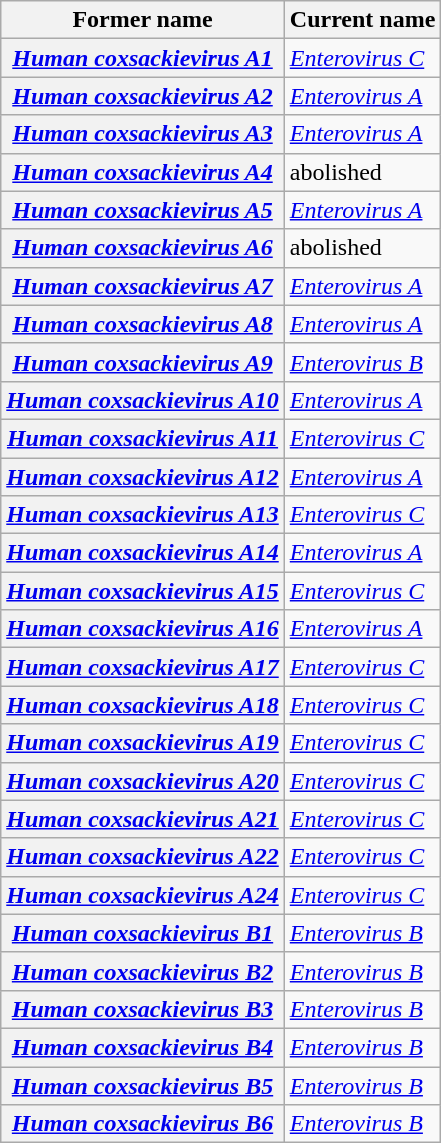<table class="wikitable collapsible sortable">
<tr>
<th>Former name</th>
<th>Current name</th>
</tr>
<tr>
<th><em><a href='#'>Human coxsackievirus A1</a></em></th>
<td><em><a href='#'>Enterovirus C</a></em></td>
</tr>
<tr>
<th><em><a href='#'>Human coxsackievirus A2</a></em></th>
<td><em><a href='#'>Enterovirus A</a></em></td>
</tr>
<tr>
<th><em><a href='#'>Human coxsackievirus A3</a></em></th>
<td><em><a href='#'>Enterovirus A</a></em></td>
</tr>
<tr>
<th><em><a href='#'>Human coxsackievirus A4</a></em></th>
<td>abolished</td>
</tr>
<tr>
<th><em><a href='#'>Human coxsackievirus A5</a></em></th>
<td><em><a href='#'>Enterovirus A</a></em></td>
</tr>
<tr>
<th><em><a href='#'>Human coxsackievirus A6</a></em></th>
<td>abolished</td>
</tr>
<tr>
<th><em><a href='#'>Human coxsackievirus A7</a></em></th>
<td><em><a href='#'>Enterovirus A</a></em></td>
</tr>
<tr>
<th><em><a href='#'>Human coxsackievirus A8</a></em></th>
<td><em><a href='#'>Enterovirus A</a></em></td>
</tr>
<tr>
<th><em><a href='#'>Human coxsackievirus A9</a></em></th>
<td><em><a href='#'>Enterovirus B</a></em></td>
</tr>
<tr>
<th><em><a href='#'>Human coxsackievirus A10</a></em></th>
<td><em><a href='#'>Enterovirus A</a></em></td>
</tr>
<tr>
<th><em><a href='#'>Human coxsackievirus A11</a></em></th>
<td><em><a href='#'>Enterovirus C</a></em></td>
</tr>
<tr>
<th><em><a href='#'>Human coxsackievirus A12</a></em></th>
<td><em><a href='#'>Enterovirus A</a></em></td>
</tr>
<tr>
<th><em><a href='#'>Human coxsackievirus A13</a></em></th>
<td><em><a href='#'>Enterovirus C</a></em></td>
</tr>
<tr>
<th><em><a href='#'>Human coxsackievirus A14</a></em></th>
<td><em><a href='#'>Enterovirus A</a></em></td>
</tr>
<tr>
<th><em><a href='#'>Human coxsackievirus A15</a></em></th>
<td><em><a href='#'>Enterovirus C</a></em></td>
</tr>
<tr>
<th><em><a href='#'>Human coxsackievirus A16</a></em></th>
<td><em><a href='#'>Enterovirus A</a></em></td>
</tr>
<tr>
<th><em><a href='#'>Human coxsackievirus A17</a></em></th>
<td><em><a href='#'>Enterovirus C</a></em></td>
</tr>
<tr>
<th><em><a href='#'>Human coxsackievirus A18</a></em></th>
<td><em><a href='#'>Enterovirus C</a></em></td>
</tr>
<tr>
<th><em><a href='#'>Human coxsackievirus A19</a></em></th>
<td><em><a href='#'>Enterovirus C</a></em></td>
</tr>
<tr>
<th><em><a href='#'>Human coxsackievirus A20</a></em></th>
<td><em><a href='#'>Enterovirus C</a></em></td>
</tr>
<tr>
<th><em><a href='#'>Human coxsackievirus A21</a></em></th>
<td><em><a href='#'>Enterovirus C</a></em></td>
</tr>
<tr>
<th><em><a href='#'>Human coxsackievirus A22</a></em></th>
<td><em><a href='#'>Enterovirus C</a></em></td>
</tr>
<tr>
<th><em><a href='#'>Human coxsackievirus A24</a></em></th>
<td><em><a href='#'>Enterovirus C</a></em></td>
</tr>
<tr>
<th><em><a href='#'>Human coxsackievirus B1</a></em></th>
<td><em><a href='#'>Enterovirus B</a></em></td>
</tr>
<tr>
<th><em><a href='#'>Human coxsackievirus B2</a></em></th>
<td><em><a href='#'>Enterovirus B</a></em></td>
</tr>
<tr>
<th><em><a href='#'>Human coxsackievirus B3</a></em></th>
<td><em><a href='#'>Enterovirus B</a></em></td>
</tr>
<tr>
<th><em><a href='#'>Human coxsackievirus B4</a></em></th>
<td><em><a href='#'>Enterovirus B</a></em></td>
</tr>
<tr>
<th><em><a href='#'>Human coxsackievirus B5</a></em></th>
<td><em><a href='#'>Enterovirus B</a></em></td>
</tr>
<tr>
<th><em><a href='#'>Human coxsackievirus B6</a></em></th>
<td><em><a href='#'>Enterovirus B</a></em></td>
</tr>
</table>
